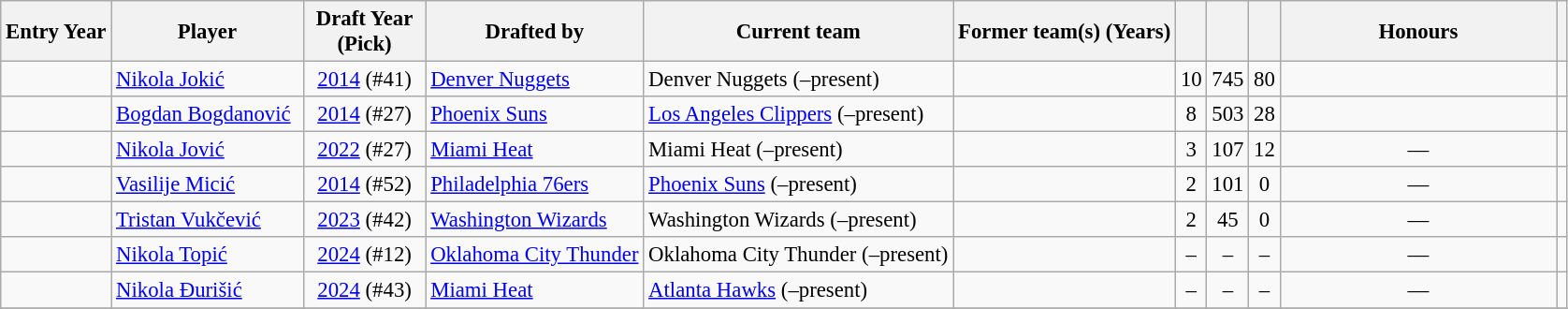<table class="wikitable sortable" style="font-size:95%">
<tr>
<th scope="col">Entry Year</th>
<th scope="col" width="130px">Player</th>
<th scope="col" width="80px">Draft Year (Pick)</th>
<th scope="col">Drafted by</th>
<th scope="col">Current team</th>
<th scope="col">Former team(s) (Years)</th>
<th scope="col"></th>
<th scope="col"></th>
<th scope="col"></th>
<th scope="col" width="190px">Honours</th>
<th scope="col" class="unsortable"></th>
</tr>
<tr>
<td style="text-align:center"></td>
<td><a href='#'>Nikola Jokić</a></td>
<td style="text-align:center"><a href='#'>2014</a> (#41)</td>
<td><a href='#'>Denver Nuggets</a></td>
<td>Denver Nuggets (–present)</td>
<td></td>
<td style="text-align:center">10</td>
<td style="text-align:center">745</td>
<td style="text-align:center">80</td>
<td></td>
<td style="text-align:center"></td>
</tr>
<tr>
<td style="text-align:center"></td>
<td><a href='#'>Bogdan Bogdanović</a></td>
<td style="text-align:center"><a href='#'>2014</a> (#27)</td>
<td><a href='#'>Phoenix Suns</a></td>
<td><a href='#'>Los Angeles Clippers</a> (–present)</td>
<td></td>
<td style="text-align:center">8</td>
<td style="text-align:center">503</td>
<td style="text-align:center">28</td>
<td></td>
<td style="text-align:center"></td>
</tr>
<tr>
<td style="text-align:center"></td>
<td><a href='#'>Nikola Jović</a></td>
<td style="text-align:center"><a href='#'>2022</a> (#27)</td>
<td><a href='#'>Miami Heat</a></td>
<td>Miami Heat (–present)</td>
<td></td>
<td style="text-align:center">3</td>
<td style="text-align:center">107</td>
<td style="text-align:center">12</td>
<td style="text-align:center">—</td>
<td style="text-align:center"></td>
</tr>
<tr>
<td style="text-align:center"></td>
<td><a href='#'>Vasilije Micić</a></td>
<td style="text-align:center"><a href='#'>2014</a> (#52)</td>
<td><a href='#'>Philadelphia 76ers</a></td>
<td><a href='#'>Phoenix Suns</a> (–present)</td>
<td></td>
<td style="text-align:center">2</td>
<td style="text-align:center">101</td>
<td style="text-align:center">0</td>
<td style="text-align:center">—</td>
<td style="text-align:center"></td>
</tr>
<tr>
<td style="text-align:center"></td>
<td><a href='#'>Tristan Vukčević</a></td>
<td style="text-align:center"><a href='#'>2023</a> (#42)</td>
<td><a href='#'>Washington Wizards</a></td>
<td>Washington Wizards (–present)</td>
<td></td>
<td style="text-align:center">2</td>
<td style="text-align:center">45</td>
<td style="text-align:center">0</td>
<td style="text-align:center">—</td>
<td style="text-align:center"></td>
</tr>
<tr>
<td style="text-align:center"></td>
<td><a href='#'>Nikola Topić</a></td>
<td style="text-align:center"><a href='#'>2024</a> (#12)</td>
<td><a href='#'>Oklahoma City Thunder </a></td>
<td>Oklahoma City Thunder (–present)</td>
<td></td>
<td style="text-align:center">–</td>
<td style="text-align:center">–</td>
<td style="text-align:center">–</td>
<td style="text-align:center">—</td>
<td style="text-align:center"></td>
</tr>
<tr>
<td style="text-align:center"></td>
<td><a href='#'>Nikola Đurišić</a></td>
<td style="text-align:center"><a href='#'>2024</a> (#43)</td>
<td><a href='#'>Miami Heat</a></td>
<td><a href='#'>Atlanta Hawks</a> (–present)</td>
<td></td>
<td style="text-align:center">–</td>
<td style="text-align:center">–</td>
<td style="text-align:center">–</td>
<td style="text-align:center">—</td>
<td style="text-align:center"></td>
</tr>
<tr>
</tr>
</table>
